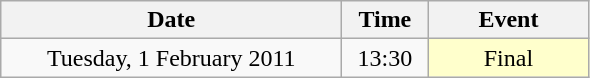<table class = "wikitable" style="text-align:center;">
<tr>
<th width=220>Date</th>
<th width=50>Time</th>
<th width=100>Event</th>
</tr>
<tr>
<td>Tuesday, 1 February 2011</td>
<td>13:30</td>
<td bgcolor=ffffcc>Final</td>
</tr>
</table>
